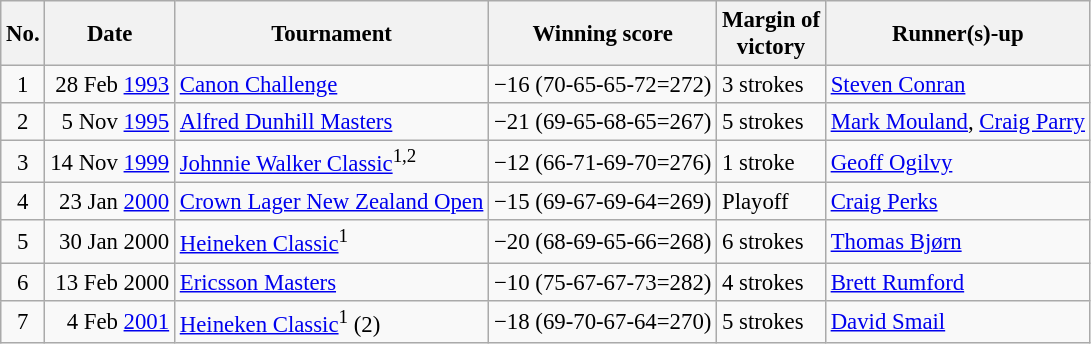<table class="wikitable" style="font-size:95%;">
<tr>
<th>No.</th>
<th>Date</th>
<th>Tournament</th>
<th>Winning score</th>
<th>Margin of<br>victory</th>
<th>Runner(s)-up</th>
</tr>
<tr>
<td align=center>1</td>
<td align=right>28 Feb <a href='#'>1993</a></td>
<td><a href='#'>Canon Challenge</a></td>
<td>−16 (70-65-65-72=272)</td>
<td>3 strokes</td>
<td> <a href='#'>Steven Conran</a></td>
</tr>
<tr>
<td align=center>2</td>
<td align=right>5 Nov <a href='#'>1995</a></td>
<td><a href='#'>Alfred Dunhill Masters</a></td>
<td>−21 (69-65-68-65=267)</td>
<td>5 strokes</td>
<td> <a href='#'>Mark Mouland</a>,  <a href='#'>Craig Parry</a></td>
</tr>
<tr>
<td align=center>3</td>
<td align=right>14 Nov <a href='#'>1999</a></td>
<td><a href='#'>Johnnie Walker Classic</a><sup>1,2</sup></td>
<td>−12 (66-71-69-70=276)</td>
<td>1 stroke</td>
<td> <a href='#'>Geoff Ogilvy</a></td>
</tr>
<tr>
<td align=center>4</td>
<td align=right>23 Jan <a href='#'>2000</a></td>
<td><a href='#'>Crown Lager New Zealand Open</a></td>
<td>−15 (69-67-69-64=269)</td>
<td>Playoff</td>
<td> <a href='#'>Craig Perks</a></td>
</tr>
<tr>
<td align=center>5</td>
<td align=right>30 Jan 2000</td>
<td><a href='#'>Heineken Classic</a><sup>1</sup></td>
<td>−20 (68-69-65-66=268)</td>
<td>6 strokes</td>
<td> <a href='#'>Thomas Bjørn</a></td>
</tr>
<tr>
<td align=center>6</td>
<td align=right>13 Feb 2000</td>
<td><a href='#'>Ericsson Masters</a></td>
<td>−10 (75-67-67-73=282)</td>
<td>4 strokes</td>
<td> <a href='#'>Brett Rumford</a></td>
</tr>
<tr>
<td align=center>7</td>
<td align=right>4 Feb <a href='#'>2001</a></td>
<td><a href='#'>Heineken Classic</a><sup>1</sup> (2)</td>
<td>−18 (69-70-67-64=270)</td>
<td>5 strokes</td>
<td> <a href='#'>David Smail</a></td>
</tr>
</table>
